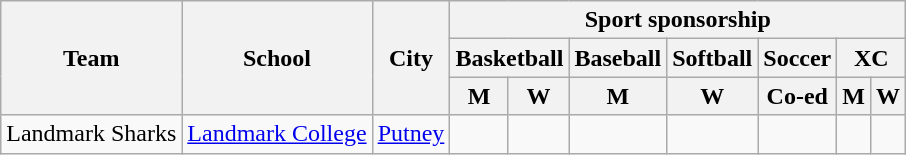<table class="sortable wikitable">
<tr>
<th rowspan=3>Team</th>
<th rowspan=3>School</th>
<th rowspan=3>City</th>
<th colspan=8>Sport sponsorship</th>
</tr>
<tr>
<th colspan=2>Basketball</th>
<th>Baseball</th>
<th>Softball</th>
<th>Soccer</th>
<th colspan=2>XC</th>
</tr>
<tr>
<th>M</th>
<th>W</th>
<th>M</th>
<th>W</th>
<th>Co-ed</th>
<th>M</th>
<th>W</th>
</tr>
<tr>
<td>Landmark Sharks</td>
<td><a href='#'>Landmark College</a></td>
<td><a href='#'>Putney</a></td>
<td></td>
<td></td>
<td></td>
<td></td>
<td></td>
<td></td>
<td></td>
</tr>
</table>
